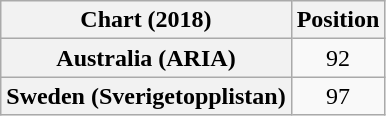<table class="wikitable plainrowheaders" style="text-align:center">
<tr>
<th scope="col">Chart (2018)</th>
<th scope="col">Position</th>
</tr>
<tr>
<th scope="row">Australia (ARIA)</th>
<td>92</td>
</tr>
<tr>
<th scope="row">Sweden (Sverigetopplistan)</th>
<td>97</td>
</tr>
</table>
